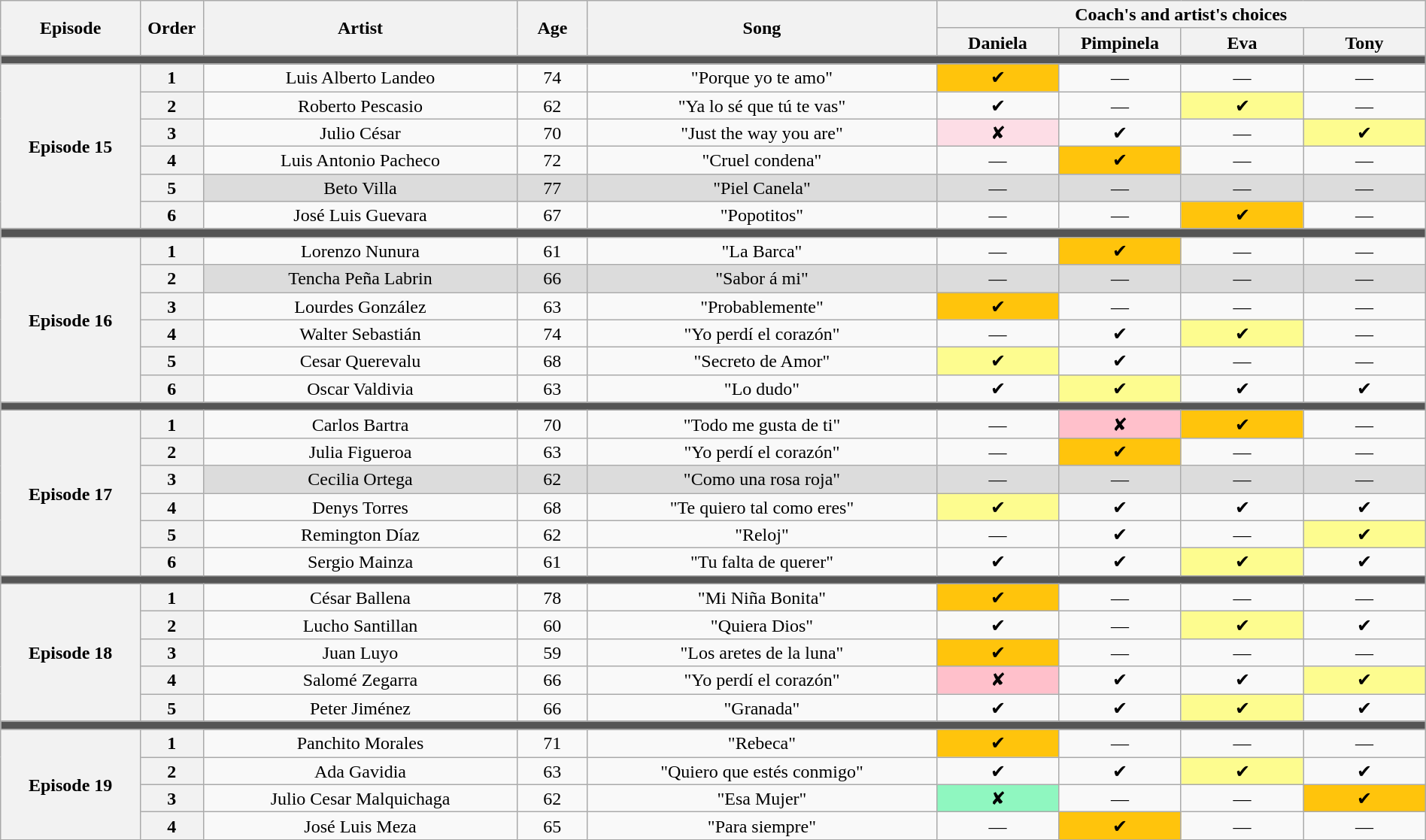<table class="wikitable" style="text-align:center; line-height:17px; width:100%">
<tr>
<th rowspan="2" scope="col" style="width:08%">Episode</th>
<th rowspan="2" scope="col" style="width:02%">Order</th>
<th rowspan="2" scope="col" style="width:18%">Artist</th>
<th rowspan="2" scope="col" style="width:04%">Age</th>
<th rowspan="2" scope="col" style="width:20%">Song</th>
<th colspan="4" scope="col" style="width:20%">Coach's and artist's choices</th>
</tr>
<tr>
<th style="width:07%">Daniela</th>
<th style="width:07%">Pimpinela</th>
<th style="width:07%">Eva</th>
<th style="width:07%">Tony</th>
</tr>
<tr>
<td colspan="9" style="background:#555"></td>
</tr>
<tr>
<th rowspan="6">Episode 15<br></th>
<th>1</th>
<td>Luis Alberto Landeo</td>
<td>74</td>
<td>"Porque yo te amo"</td>
<td style="background:#FFC40C">✔</td>
<td>—</td>
<td>—</td>
<td>—</td>
</tr>
<tr>
<th>2</th>
<td>Roberto Pescasio</td>
<td>62</td>
<td>"Ya lo sé que tú te vas"</td>
<td>✔</td>
<td>—</td>
<td style="background:#fdfc8f">✔</td>
<td>—</td>
</tr>
<tr>
<th>3</th>
<td>Julio César</td>
<td>70</td>
<td>"Just the way you are"</td>
<td style="background:#fddde6">✘</td>
<td>✔</td>
<td>—</td>
<td style="background:#fdfc8f">✔</td>
</tr>
<tr>
<th>4</th>
<td>Luis Antonio Pacheco</td>
<td>72</td>
<td>"Cruel condena"</td>
<td>—</td>
<td style="background:#FFC40C">✔</td>
<td>—</td>
<td>—</td>
</tr>
<tr style="background:#dcdcdc">
<th>5</th>
<td>Beto Villa</td>
<td>77</td>
<td>"Piel Canela"</td>
<td>—</td>
<td>—</td>
<td>—</td>
<td>—</td>
</tr>
<tr>
<th>6</th>
<td>José Luis Guevara</td>
<td>67</td>
<td>"Popotitos"</td>
<td>—</td>
<td>—</td>
<td style="background:#FFC40C">✔</td>
<td>—</td>
</tr>
<tr>
<th colspan="9" style="background:#555"></th>
</tr>
<tr>
<th rowspan="6">Episode 16<br></th>
<th>1</th>
<td>Lorenzo Nunura</td>
<td>61</td>
<td>"La Barca"</td>
<td>—</td>
<td style="background:#FFC40C">✔</td>
<td>—</td>
<td>—</td>
</tr>
<tr style="background:#dcdcdc">
<th>2</th>
<td>Tencha Peña Labrin</td>
<td>66</td>
<td>"Sabor á mi"</td>
<td>—</td>
<td>—</td>
<td>—</td>
<td>—</td>
</tr>
<tr>
<th>3</th>
<td>Lourdes González</td>
<td>63</td>
<td>"Probablemente"</td>
<td style="background:#FFC40C">✔</td>
<td>—</td>
<td>—</td>
<td>—</td>
</tr>
<tr>
<th>4</th>
<td>Walter Sebastián</td>
<td>74</td>
<td>"Yo perdí el corazón"</td>
<td>—</td>
<td>✔</td>
<td style="background:#fdfc8f">✔</td>
<td>—</td>
</tr>
<tr>
<th>5</th>
<td>Cesar Querevalu</td>
<td>68</td>
<td>"Secreto de Amor"</td>
<td style="background:#fdfc8f">✔</td>
<td>✔</td>
<td>—</td>
<td>—</td>
</tr>
<tr>
<th>6</th>
<td>Oscar Valdivia</td>
<td>63</td>
<td>"Lo dudo"</td>
<td>✔</td>
<td style="background:#fdfc8f">✔</td>
<td>✔</td>
<td>✔</td>
</tr>
<tr>
<th colspan="9" style="background:#555"></th>
</tr>
<tr>
<th rowspan="6">Episode 17<br></th>
<th>1</th>
<td>Carlos Bartra</td>
<td>70</td>
<td>"Todo me gusta de ti"</td>
<td>—</td>
<td style="background:pink">✘</td>
<td style="background:#FFC40C">✔</td>
<td>—</td>
</tr>
<tr>
<th>2</th>
<td>Julia Figueroa</td>
<td>63</td>
<td>"Yo perdí el corazón"</td>
<td>—</td>
<td style="background:#FFC40C">✔</td>
<td>—</td>
<td>—</td>
</tr>
<tr style="background:#dcdcdc">
<th>3</th>
<td>Cecilia Ortega</td>
<td>62</td>
<td>"Como una rosa roja"</td>
<td>—</td>
<td>—</td>
<td>—</td>
<td>—</td>
</tr>
<tr>
<th>4</th>
<td>Denys Torres</td>
<td>68</td>
<td>"Te quiero tal como eres"</td>
<td style="background:#fdfc8f">✔</td>
<td>✔</td>
<td>✔</td>
<td>✔</td>
</tr>
<tr>
<th>5</th>
<td>Remington Díaz</td>
<td>62</td>
<td>"Reloj"</td>
<td>—</td>
<td>✔</td>
<td>—</td>
<td style="background:#fdfc8f">✔</td>
</tr>
<tr>
<th>6</th>
<td>Sergio Mainza</td>
<td>61</td>
<td>"Tu falta de querer"</td>
<td>✔</td>
<td>✔</td>
<td style="background:#fdfc8f">✔</td>
<td>✔</td>
</tr>
<tr>
<th colspan="9" style="background:#555"></th>
</tr>
<tr>
<th rowspan="5">Episode 18<br></th>
<th>1</th>
<td>César Ballena</td>
<td>78</td>
<td>"Mi Niña Bonita"</td>
<td style="background:#FFC40C">✔</td>
<td>—</td>
<td>—</td>
<td>—</td>
</tr>
<tr>
<th>2</th>
<td>Lucho Santillan</td>
<td>60</td>
<td>"Quiera Dios"</td>
<td>✔</td>
<td>—</td>
<td style="background:#fdfc8f">✔</td>
<td>✔</td>
</tr>
<tr>
<th>3</th>
<td>Juan Luyo</td>
<td>59</td>
<td>"Los aretes de la luna"</td>
<td style="background:#FFC40C">✔</td>
<td>—</td>
<td>—</td>
<td>—</td>
</tr>
<tr>
<th>4</th>
<td>Salomé Zegarra</td>
<td>66</td>
<td>"Yo perdí el corazón"</td>
<td style="background:pink">✘</td>
<td>✔</td>
<td>✔</td>
<td style="background:#fdfc8f">✔</td>
</tr>
<tr>
<th>5</th>
<td>Peter Jiménez</td>
<td>66</td>
<td>"Granada"</td>
<td>✔</td>
<td>✔</td>
<td style="background:#fdfc8f">✔</td>
<td>✔</td>
</tr>
<tr>
<th colspan="9" style="background:#555"></th>
</tr>
<tr>
<th rowspan="4">Episode 19<br></th>
<th>1</th>
<td>Panchito Morales</td>
<td>71</td>
<td>"Rebeca"</td>
<td style="background:#FFC40C">✔</td>
<td>—</td>
<td>—</td>
<td>—</td>
</tr>
<tr>
<th>2</th>
<td>Ada Gavidia</td>
<td>63</td>
<td>"Quiero que estés conmigo"</td>
<td>✔</td>
<td>✔</td>
<td style="background:#fdfc8f">✔</td>
<td>✔</td>
</tr>
<tr>
<th>3</th>
<td>Julio Cesar Malquichaga</td>
<td>62</td>
<td>"Esa Mujer"</td>
<td style="background:#8ff7c0">✘</td>
<td>—</td>
<td>—</td>
<td style="background:#FFC40C">✔</td>
</tr>
<tr>
<th>4</th>
<td>José Luis Meza</td>
<td>65</td>
<td>"Para siempre"</td>
<td>—</td>
<td style="background:#FFC40C">✔</td>
<td>—</td>
<td>—</td>
</tr>
</table>
